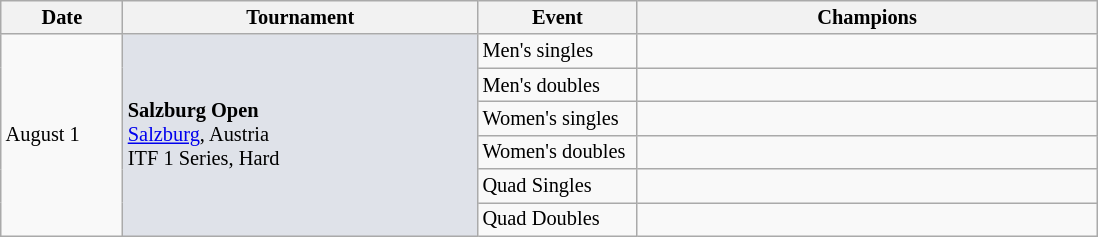<table class=wikitable style=font-size:85%>
<tr>
<th width=75>Date</th>
<th width=230>Tournament</th>
<th width=100>Event</th>
<th width=300>Champions</th>
</tr>
<tr>
<td rowspan=6>August 1</td>
<td bgcolor=#dfe2e9 rowspan=6><strong>Salzburg Open</strong><br> <a href='#'>Salzburg</a>, Austria<br>ITF 1 Series, Hard</td>
<td>Men's singles</td>
<td></td>
</tr>
<tr>
<td>Men's doubles</td>
<td><br></td>
</tr>
<tr>
<td>Women's singles</td>
<td></td>
</tr>
<tr>
<td>Women's doubles</td>
<td><br></td>
</tr>
<tr>
<td>Quad Singles</td>
<td></td>
</tr>
<tr>
<td>Quad Doubles</td>
<td><br></td>
</tr>
</table>
